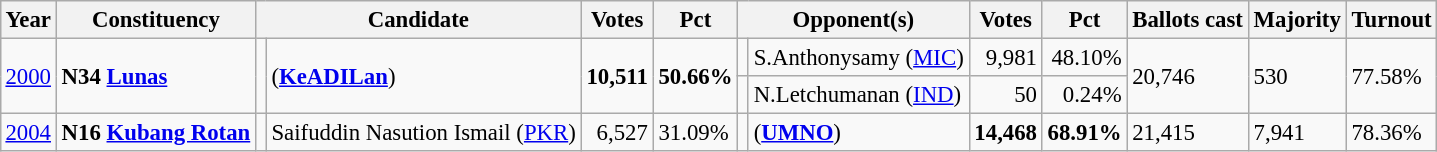<table class="wikitable" style="margin:0.5em ; font-size:95%">
<tr>
<th>Year</th>
<th>Constituency</th>
<th colspan=2>Candidate</th>
<th>Votes</th>
<th>Pct</th>
<th colspan=2>Opponent(s)</th>
<th>Votes</th>
<th>Pct</th>
<th>Ballots cast</th>
<th>Majority</th>
<th>Turnout</th>
</tr>
<tr>
<td rowspan=2><a href='#'>2000</a></td>
<td rowspan=2><strong>N34 <a href='#'>Lunas</a></strong></td>
<td rowspan=2 ></td>
<td rowspan=2> (<a href='#'><strong>KeADILan</strong></a>)</td>
<td rowspan=2 align="right"><strong>10,511</strong></td>
<td rowspan=2><strong>50.66%</strong></td>
<td></td>
<td>S.Anthonysamy (<a href='#'>MIC</a>)</td>
<td align="right">9,981</td>
<td align="right">48.10%</td>
<td rowspan=2>20,746</td>
<td rowspan=2>530</td>
<td rowspan=2>77.58%</td>
</tr>
<tr>
<td></td>
<td>N.Letchumanan (<a href='#'>IND</a>)</td>
<td align="right">50</td>
<td align="right">0.24%</td>
</tr>
<tr>
<td><a href='#'>2004</a></td>
<td><strong>N16 <a href='#'>Kubang Rotan</a></strong></td>
<td></td>
<td>Saifuddin Nasution Ismail (<a href='#'>PKR</a>)</td>
<td align=right>6,527</td>
<td>31.09%</td>
<td></td>
<td> (<a href='#'><strong>UMNO</strong></a>)</td>
<td align=right><strong>14,468</strong></td>
<td><strong>68.91%</strong></td>
<td>21,415</td>
<td>7,941</td>
<td>78.36%</td>
</tr>
</table>
